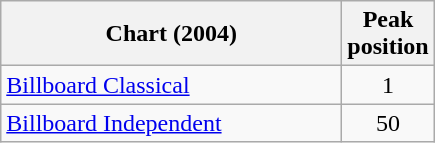<table class="wikitable sortable">
<tr>
<th style="text-align:center; width:220px;">Chart (2004)</th>
<th style="text-align:center;">Peak<br>position</th>
</tr>
<tr>
<td><a href='#'>Billboard Classical</a></td>
<td style="text-align:center;">1</td>
</tr>
<tr>
<td><a href='#'>Billboard Independent</a></td>
<td style="text-align:center;">50</td>
</tr>
</table>
